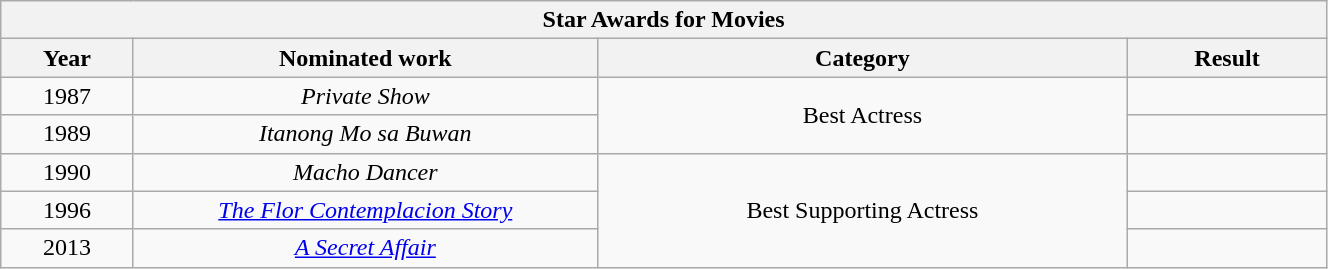<table class="wikitable sortable" style="width:70%;">
<tr>
<th colspan="4" style="text-align:center;"><strong>Star Awards for Movies</strong></th>
</tr>
<tr>
<th style="width:10%;">Year</th>
<th style="width:35%;">Nominated work</th>
<th style="width:40%;">Category</th>
<th style="width:15%;">Result</th>
</tr>
<tr>
<td style="text-align:center;">1987</td>
<td style="text-align:center;"><em>Private Show</em></td>
<td rowspan="2" style="text-align:center;">Best Actress</td>
<td></td>
</tr>
<tr>
<td style="text-align:center;">1989</td>
<td style="text-align:center;"><em>Itanong Mo sa Buwan</em></td>
<td></td>
</tr>
<tr>
<td style="text-align:center;">1990</td>
<td style="text-align:center;"><em>Macho Dancer</em></td>
<td rowspan="3" style="text-align:center;">Best Supporting Actress</td>
<td></td>
</tr>
<tr>
<td style="text-align:center;">1996</td>
<td style="text-align:center;"><em><a href='#'>The Flor Contemplacion Story</a></em></td>
<td></td>
</tr>
<tr>
<td style="text-align:center;">2013</td>
<td style="text-align:center;"><em><a href='#'>A Secret Affair</a></em></td>
<td></td>
</tr>
</table>
